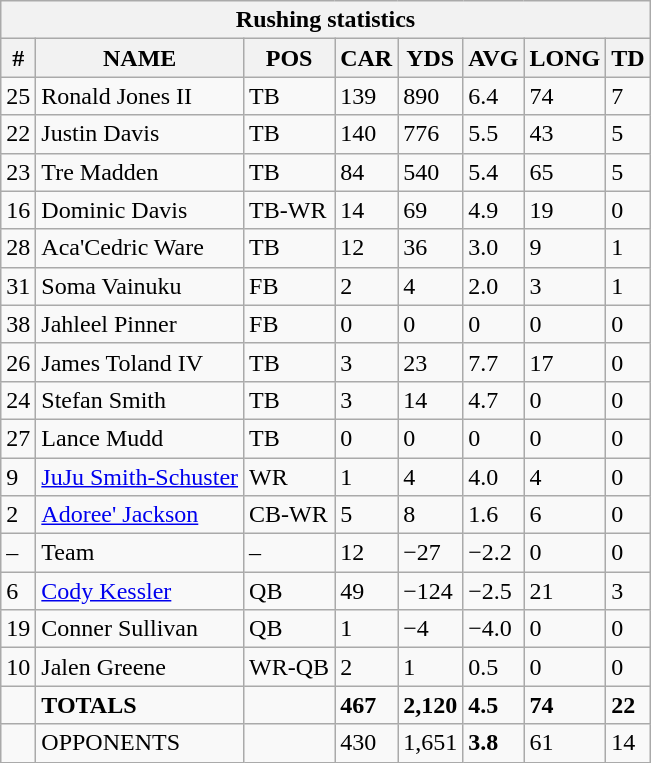<table class="wikitable sortable collapsible collapsed">
<tr>
<th colspan="8">Rushing statistics</th>
</tr>
<tr>
<th>#</th>
<th>NAME</th>
<th>POS</th>
<th>CAR</th>
<th>YDS</th>
<th>AVG</th>
<th>LONG</th>
<th>TD</th>
</tr>
<tr>
<td>25</td>
<td>Ronald Jones II</td>
<td>TB</td>
<td>139</td>
<td>890</td>
<td>6.4</td>
<td>74</td>
<td>7</td>
</tr>
<tr>
<td>22</td>
<td>Justin Davis</td>
<td>TB</td>
<td>140</td>
<td>776</td>
<td>5.5</td>
<td>43</td>
<td>5</td>
</tr>
<tr>
<td>23</td>
<td>Tre Madden</td>
<td>TB</td>
<td>84</td>
<td>540</td>
<td>5.4</td>
<td>65</td>
<td>5</td>
</tr>
<tr>
<td>16</td>
<td>Dominic Davis</td>
<td>TB-WR</td>
<td>14</td>
<td>69</td>
<td>4.9</td>
<td>19</td>
<td>0</td>
</tr>
<tr>
<td>28</td>
<td>Aca'Cedric Ware</td>
<td>TB</td>
<td>12</td>
<td>36</td>
<td>3.0</td>
<td>9</td>
<td>1</td>
</tr>
<tr>
<td>31</td>
<td>Soma Vainuku</td>
<td>FB</td>
<td>2</td>
<td>4</td>
<td>2.0</td>
<td>3</td>
<td>1</td>
</tr>
<tr>
<td>38</td>
<td>Jahleel Pinner</td>
<td>FB</td>
<td>0</td>
<td>0</td>
<td>0</td>
<td>0</td>
<td>0</td>
</tr>
<tr>
<td>26</td>
<td>James Toland IV</td>
<td>TB</td>
<td>3</td>
<td>23</td>
<td>7.7</td>
<td>17</td>
<td>0</td>
</tr>
<tr>
<td>24</td>
<td>Stefan Smith</td>
<td>TB</td>
<td>3</td>
<td>14</td>
<td>4.7</td>
<td>0</td>
<td>0</td>
</tr>
<tr>
<td>27</td>
<td>Lance Mudd</td>
<td>TB</td>
<td>0</td>
<td>0</td>
<td>0</td>
<td>0</td>
<td>0</td>
</tr>
<tr>
<td>9</td>
<td><a href='#'>JuJu Smith-Schuster</a></td>
<td>WR</td>
<td>1</td>
<td>4</td>
<td>4.0</td>
<td>4</td>
<td>0</td>
</tr>
<tr>
<td>2</td>
<td><a href='#'>Adoree' Jackson</a></td>
<td>CB-WR</td>
<td>5</td>
<td>8</td>
<td>1.6</td>
<td>6</td>
<td>0</td>
</tr>
<tr>
<td>–</td>
<td>Team</td>
<td>–</td>
<td>12</td>
<td>−27</td>
<td>−2.2</td>
<td>0</td>
<td>0</td>
</tr>
<tr>
<td>6</td>
<td><a href='#'>Cody Kessler</a></td>
<td>QB</td>
<td>49</td>
<td>−124</td>
<td>−2.5</td>
<td>21</td>
<td>3</td>
</tr>
<tr>
<td>19</td>
<td>Conner Sullivan</td>
<td>QB</td>
<td>1</td>
<td>−4</td>
<td>−4.0</td>
<td>0</td>
<td>0</td>
</tr>
<tr>
<td>10</td>
<td>Jalen Greene</td>
<td>WR-QB</td>
<td>2</td>
<td>1</td>
<td>0.5</td>
<td>0</td>
<td>0</td>
</tr>
<tr>
<td></td>
<td><strong>TOTALS</strong></td>
<td></td>
<td><strong>467</strong></td>
<td><strong>2,120</strong></td>
<td><strong>4.5</strong></td>
<td><strong>74</strong></td>
<td><strong>22</strong></td>
</tr>
<tr>
<td></td>
<td>OPPONENTS</td>
<td></td>
<td>430</td>
<td>1,651</td>
<td><strong>3.8</strong></td>
<td>61</td>
<td>14</td>
</tr>
</table>
